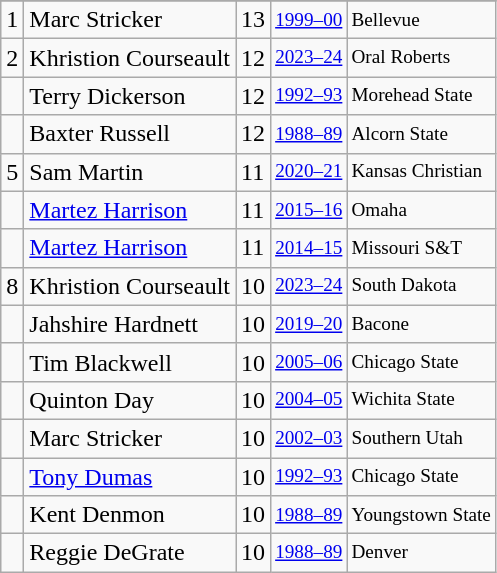<table class="wikitable">
<tr>
</tr>
<tr>
<td>1</td>
<td>Marc Stricker</td>
<td>13</td>
<td style="font-size:80%;"><a href='#'>1999–00</a></td>
<td style="font-size:80%;">Bellevue</td>
</tr>
<tr>
<td>2</td>
<td>Khristion Courseault</td>
<td>12</td>
<td style="font-size:80%;"><a href='#'>2023–24</a></td>
<td style="font-size:80%;">Oral Roberts</td>
</tr>
<tr>
<td></td>
<td>Terry Dickerson</td>
<td>12</td>
<td style="font-size:80%;"><a href='#'>1992–93</a></td>
<td style="font-size:80%;">Morehead State</td>
</tr>
<tr>
<td></td>
<td>Baxter Russell</td>
<td>12</td>
<td style="font-size:80%;"><a href='#'>1988–89</a></td>
<td style="font-size:80%;">Alcorn State</td>
</tr>
<tr>
<td>5</td>
<td>Sam Martin</td>
<td>11</td>
<td style="font-size:80%;"><a href='#'>2020–21</a></td>
<td style="font-size:80%;">Kansas Christian</td>
</tr>
<tr>
<td></td>
<td><a href='#'>Martez Harrison</a></td>
<td>11</td>
<td style="font-size:80%;"><a href='#'>2015–16</a></td>
<td style="font-size:80%;">Omaha</td>
</tr>
<tr>
<td></td>
<td><a href='#'>Martez Harrison</a></td>
<td>11</td>
<td style="font-size:80%;"><a href='#'>2014–15</a></td>
<td style="font-size:80%;">Missouri S&T</td>
</tr>
<tr>
<td>8</td>
<td>Khristion Courseault</td>
<td>10</td>
<td style="font-size:80%;"><a href='#'>2023–24</a></td>
<td style="font-size:80%;">South Dakota</td>
</tr>
<tr>
<td></td>
<td>Jahshire Hardnett</td>
<td>10</td>
<td style="font-size:80%;"><a href='#'>2019–20</a></td>
<td style="font-size:80%;">Bacone</td>
</tr>
<tr>
<td></td>
<td>Tim Blackwell</td>
<td>10</td>
<td style="font-size:80%;"><a href='#'>2005–06</a></td>
<td style="font-size:80%;">Chicago State</td>
</tr>
<tr>
<td></td>
<td>Quinton Day</td>
<td>10</td>
<td style="font-size:80%;"><a href='#'>2004–05</a></td>
<td style="font-size:80%;">Wichita State</td>
</tr>
<tr>
<td></td>
<td>Marc Stricker</td>
<td>10</td>
<td style="font-size:80%;"><a href='#'>2002–03</a></td>
<td style="font-size:80%;">Southern Utah</td>
</tr>
<tr>
<td></td>
<td><a href='#'>Tony Dumas</a></td>
<td>10</td>
<td style="font-size:80%;"><a href='#'>1992–93</a></td>
<td style="font-size:80%;">Chicago State</td>
</tr>
<tr>
<td></td>
<td>Kent Denmon</td>
<td>10</td>
<td style="font-size:80%;"><a href='#'>1988–89</a></td>
<td style="font-size:80%;">Youngstown State</td>
</tr>
<tr>
<td></td>
<td>Reggie DeGrate</td>
<td>10</td>
<td style="font-size:80%;"><a href='#'>1988–89</a></td>
<td style="font-size:80%;">Denver</td>
</tr>
</table>
